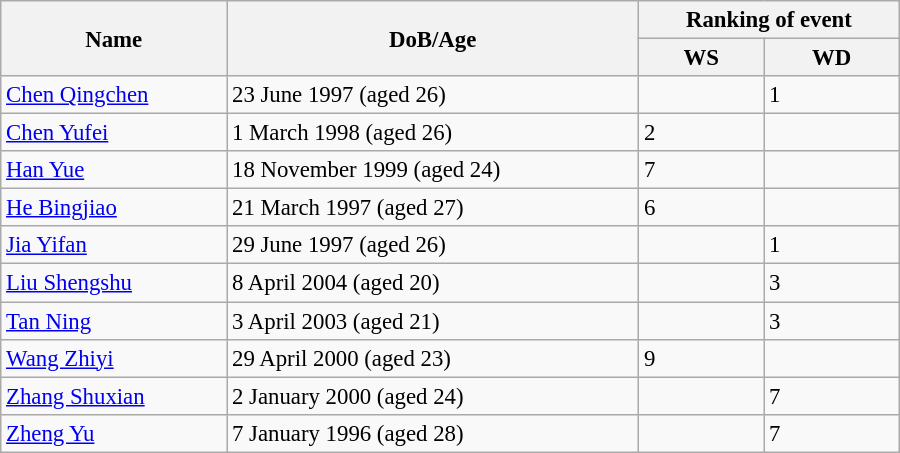<table class="wikitable" style="width:600px; font-size:95%;">
<tr>
<th rowspan="2" align="left">Name</th>
<th rowspan="2" align="left">DoB/Age</th>
<th colspan="2" align="center">Ranking of event</th>
</tr>
<tr>
<th align="center">WS</th>
<th align="center">WD</th>
</tr>
<tr>
<td align="left"><a href='#'>Chen Qingchen</a></td>
<td align="left">23 June 1997 (aged 26)</td>
<td></td>
<td>1</td>
</tr>
<tr>
<td align="left"><a href='#'>Chen Yufei</a></td>
<td align="left">1 March 1998 (aged 26)</td>
<td>2</td>
<td></td>
</tr>
<tr>
<td align="left"><a href='#'>Han Yue</a></td>
<td align="left">18 November 1999 (aged 24)</td>
<td>7</td>
<td></td>
</tr>
<tr>
<td align="left"><a href='#'>He Bingjiao</a></td>
<td align="left">21 March 1997 (aged 27)</td>
<td>6</td>
<td></td>
</tr>
<tr>
<td><a href='#'>Jia Yifan</a></td>
<td>29 June 1997 (aged 26)</td>
<td></td>
<td>1</td>
</tr>
<tr>
<td align="left"><a href='#'>Liu Shengshu</a></td>
<td align="left">8 April 2004 (aged 20)</td>
<td></td>
<td>3</td>
</tr>
<tr>
<td align="left"><a href='#'>Tan Ning</a></td>
<td align="left">3 April 2003 (aged 21)</td>
<td></td>
<td>3</td>
</tr>
<tr>
<td align="left"><a href='#'>Wang Zhiyi</a></td>
<td align="left">29 April 2000 (aged 23)</td>
<td>9</td>
<td></td>
</tr>
<tr>
<td align="left"><a href='#'>Zhang Shuxian</a></td>
<td align="left">2 January 2000 (aged 24)</td>
<td></td>
<td>7</td>
</tr>
<tr>
<td><a href='#'>Zheng Yu</a></td>
<td>7 January 1996 (aged 28)</td>
<td></td>
<td>7</td>
</tr>
</table>
